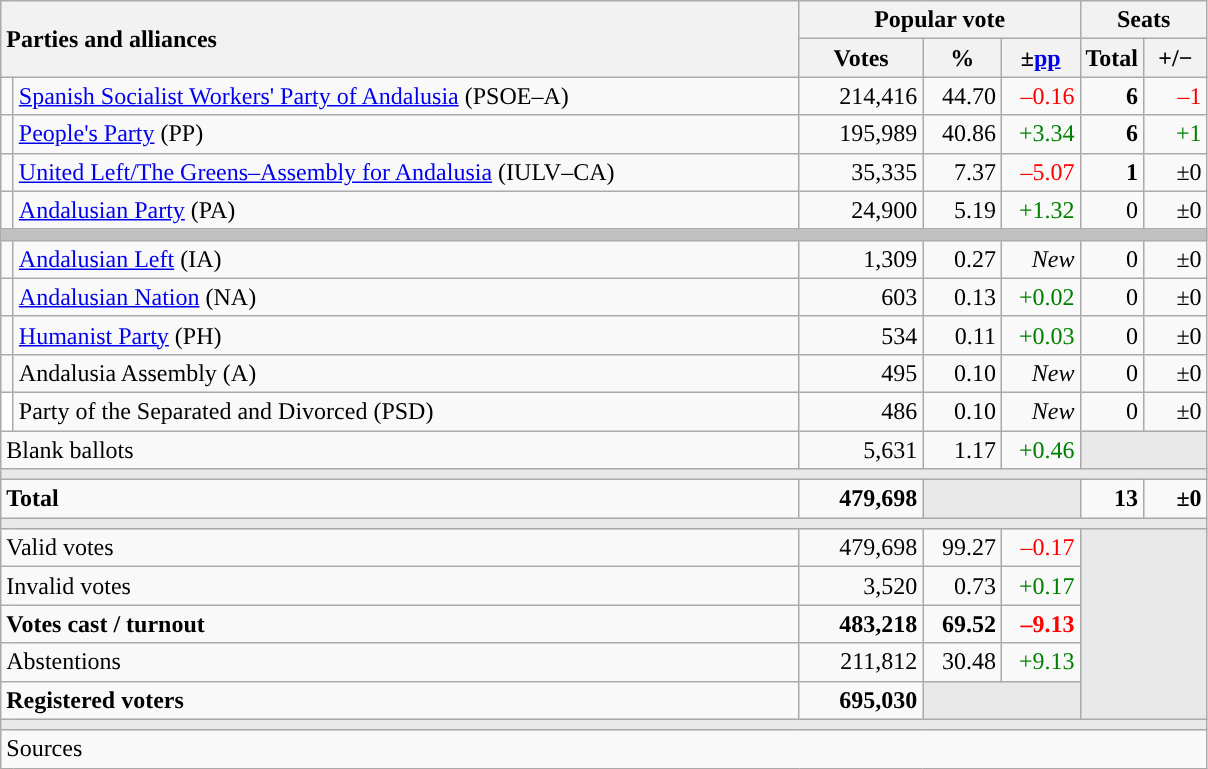<table class="wikitable" style="text-align:right;">
<tr>
<th style="text-align:left;" rowspan="2" colspan="2" width="525">Parties and alliances</th>
<th colspan="3">Popular vote</th>
<th colspan="2">Seats</th>
</tr>
<tr>
<th width="75">Votes</th>
<th width="45">%</th>
<th width="45">±<a href='#'>pp</a></th>
<th width="35">Total</th>
<th width="35">+/−</th>
</tr>
<tr>
<td width="1" style="color:inherit;background:"></td>
<td align="left"><a href='#'>Spanish Socialist Workers' Party of Andalusia</a> (PSOE–A)</td>
<td>214,416</td>
<td>44.70</td>
<td style="color:red;">–0.16</td>
<td><strong>6</strong></td>
<td style="color:red;">–1</td>
</tr>
<tr>
<td style="color:inherit;background:"></td>
<td align="left"><a href='#'>People's Party</a> (PP)</td>
<td>195,989</td>
<td>40.86</td>
<td style="color:green;">+3.34</td>
<td><strong>6</strong></td>
<td style="color:green;">+1</td>
</tr>
<tr>
<td style="color:inherit;background:"></td>
<td align="left"><a href='#'>United Left/The Greens–Assembly for Andalusia</a> (IULV–CA)</td>
<td>35,335</td>
<td>7.37</td>
<td style="color:red;">–5.07</td>
<td><strong>1</strong></td>
<td>±0</td>
</tr>
<tr>
<td style="color:inherit;background:"></td>
<td align="left"><a href='#'>Andalusian Party</a> (PA)</td>
<td>24,900</td>
<td>5.19</td>
<td style="color:green;">+1.32</td>
<td>0</td>
<td>±0</td>
</tr>
<tr>
<td colspan="7" bgcolor="#C0C0C0"></td>
</tr>
<tr>
<td style="color:inherit;background:"></td>
<td align="left"><a href='#'>Andalusian Left</a> (IA)</td>
<td>1,309</td>
<td>0.27</td>
<td><em>New</em></td>
<td>0</td>
<td>±0</td>
</tr>
<tr>
<td style="color:inherit;background:"></td>
<td align="left"><a href='#'>Andalusian Nation</a> (NA)</td>
<td>603</td>
<td>0.13</td>
<td style="color:green;">+0.02</td>
<td>0</td>
<td>±0</td>
</tr>
<tr>
<td style="color:inherit;background:"></td>
<td align="left"><a href='#'>Humanist Party</a> (PH)</td>
<td>534</td>
<td>0.11</td>
<td style="color:green;">+0.03</td>
<td>0</td>
<td>±0</td>
</tr>
<tr>
<td style="color:inherit;background:"></td>
<td align="left">Andalusia Assembly (A)</td>
<td>495</td>
<td>0.10</td>
<td><em>New</em></td>
<td>0</td>
<td>±0</td>
</tr>
<tr>
<td bgcolor="white"></td>
<td align="left">Party of the Separated and Divorced (PSD)</td>
<td>486</td>
<td>0.10</td>
<td><em>New</em></td>
<td>0</td>
<td>±0</td>
</tr>
<tr>
<td align="left" colspan="2">Blank ballots</td>
<td>5,631</td>
<td>1.17</td>
<td style="color:green;">+0.46</td>
<td bgcolor="#E9E9E9" colspan="2"></td>
</tr>
<tr>
<td colspan="7" bgcolor="#E9E9E9"></td>
</tr>
<tr style="font-weight:bold;">
<td align="left" colspan="2">Total</td>
<td>479,698</td>
<td bgcolor="#E9E9E9" colspan="2"></td>
<td>13</td>
<td>±0</td>
</tr>
<tr>
<td colspan="7" bgcolor="#E9E9E9"></td>
</tr>
<tr>
<td align="left" colspan="2">Valid votes</td>
<td>479,698</td>
<td>99.27</td>
<td style="color:red;">–0.17</td>
<td bgcolor="#E9E9E9" colspan="2" rowspan="5"></td>
</tr>
<tr>
<td align="left" colspan="2">Invalid votes</td>
<td>3,520</td>
<td>0.73</td>
<td style="color:green;">+0.17</td>
</tr>
<tr style="font-weight:bold;">
<td align="left" colspan="2">Votes cast / turnout</td>
<td>483,218</td>
<td>69.52</td>
<td style="color:red;">–9.13</td>
</tr>
<tr>
<td align="left" colspan="2">Abstentions</td>
<td>211,812</td>
<td>30.48</td>
<td style="color:green;">+9.13</td>
</tr>
<tr style="font-weight:bold;">
<td align="left" colspan="2">Registered voters</td>
<td>695,030</td>
<td bgcolor="#E9E9E9" colspan="2"></td>
</tr>
<tr>
<td colspan="7" bgcolor="#E9E9E9"></td>
</tr>
<tr>
<td align="left" colspan="7">Sources</td>
</tr>
</table>
